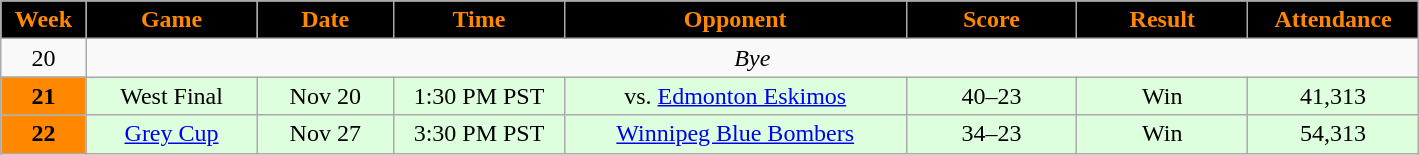<table class="wikitable sortable">
<tr>
<th style="background:#000; color:#ff8800; width:5%;">Week</th>
<th style="background:#000; color:#ff8800; width:10%;">Game</th>
<th style="background:#000; color:#ff8800; width:8%;">Date</th>
<th style="background:#000; color:#ff8800; width:10%;">Time</th>
<th style="background:#000; color:#ff8800; width:20%;">Opponent</th>
<th style="background:#000; color:#ff8800; width:10%;">Score</th>
<th style="background:#000; color:#ff8800; width:10%;">Result</th>
<th style="background:#000; color:#ff8800; width:10%;">Attendance</th>
</tr>
<tr style="text-align:center;">
<td>20</td>
<td colspan="7"><em>Bye</em></td>
</tr>
<tr style="text-align:center; background:#dfd;">
<td style="background:#FF8800;"><span><strong>21</strong></span></td>
<td>West Final</td>
<td>Nov 20</td>
<td>1:30 PM PST</td>
<td>vs. <a href='#'>Edmonton Eskimos</a></td>
<td>40–23</td>
<td>Win</td>
<td>41,313</td>
</tr>
<tr style="text-align:center; background:#dfd;">
<td style="background:#FF8800;"><span><strong>22</strong></span></td>
<td><a href='#'>Grey Cup</a></td>
<td>Nov 27</td>
<td>3:30 PM PST</td>
<td><a href='#'>Winnipeg Blue Bombers</a></td>
<td>34–23</td>
<td>Win</td>
<td>54,313</td>
</tr>
</table>
